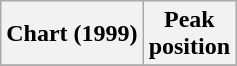<table class="wikitable">
<tr>
<th>Chart (1999)</th>
<th>Peak<br>position</th>
</tr>
<tr>
</tr>
</table>
